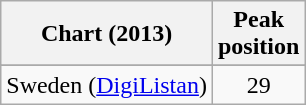<table class="wikitable sortable plainrowheaders">
<tr>
<th scope="col">Chart (2013)</th>
<th scope="col">Peak<br>position</th>
</tr>
<tr>
</tr>
<tr>
</tr>
<tr>
</tr>
<tr>
</tr>
<tr>
<td scope="row">Sweden (<a href='#'>DigiListan</a>)</td>
<td style="text-align:center;">29</td>
</tr>
</table>
